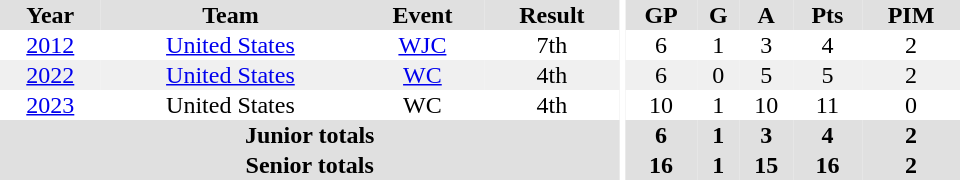<table border="0" cellpadding="1" cellspacing="0" ID="Table3" style="text-align:center; width:40em">
<tr ALIGN="center" bgcolor="#e0e0e0">
<th>Year</th>
<th>Team</th>
<th>Event</th>
<th>Result</th>
<th rowspan="99" bgcolor="#ffffff"></th>
<th>GP</th>
<th>G</th>
<th>A</th>
<th>Pts</th>
<th>PIM</th>
</tr>
<tr>
<td><a href='#'>2012</a></td>
<td><a href='#'>United States</a></td>
<td><a href='#'>WJC</a></td>
<td>7th</td>
<td>6</td>
<td>1</td>
<td>3</td>
<td>4</td>
<td>2</td>
</tr>
<tr bgcolor="#f0f0f0">
<td><a href='#'>2022</a></td>
<td><a href='#'>United States</a></td>
<td><a href='#'>WC</a></td>
<td>4th</td>
<td>6</td>
<td>0</td>
<td>5</td>
<td>5</td>
<td>2</td>
</tr>
<tr>
<td><a href='#'>2023</a></td>
<td>United States</td>
<td>WC</td>
<td>4th</td>
<td>10</td>
<td>1</td>
<td>10</td>
<td>11</td>
<td>0</td>
</tr>
<tr ALIGN="center" bgcolor="#e0e0e0">
<th colspan=4>Junior totals</th>
<th>6</th>
<th>1</th>
<th>3</th>
<th>4</th>
<th>2</th>
</tr>
<tr ALIGN="center" bgcolor="#e0e0e0">
<th colspan=4>Senior totals</th>
<th>16</th>
<th>1</th>
<th>15</th>
<th>16</th>
<th>2</th>
</tr>
</table>
